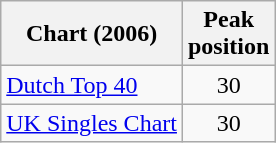<table class="wikitable">
<tr>
<th style="text-align:center;">Chart (2006)</th>
<th style="text-align:center;">Peak<br>position</th>
</tr>
<tr>
<td align="left"><a href='#'>Dutch Top 40</a></td>
<td style="text-align:center;">30</td>
</tr>
<tr>
<td align="left"><a href='#'>UK Singles Chart</a></td>
<td style="text-align:center;">30</td>
</tr>
</table>
